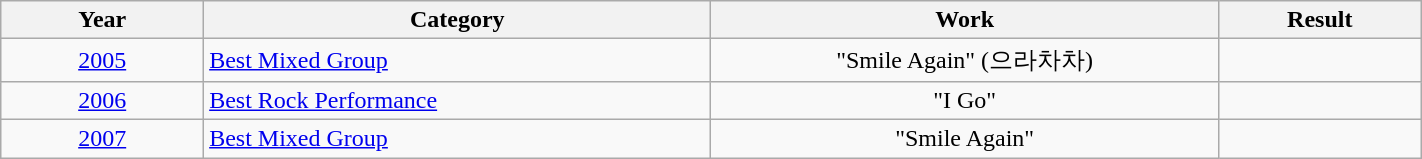<table | width="75%" class="wikitable sortable">
<tr>
<th width="10%">Year</th>
<th width="25%">Category</th>
<th width="25%">Work</th>
<th width="10%">Result</th>
</tr>
<tr>
<td align="center"><a href='#'>2005</a></td>
<td><a href='#'>Best Mixed Group</a></td>
<td align="center">"Smile Again" (으라차차)</td>
<td></td>
</tr>
<tr>
<td align="center"><a href='#'>2006</a></td>
<td><a href='#'>Best Rock Performance</a></td>
<td align="center">"I Go"</td>
<td></td>
</tr>
<tr>
<td align="center"><a href='#'>2007</a></td>
<td><a href='#'>Best Mixed Group</a></td>
<td align="center">"Smile Again"</td>
<td></td>
</tr>
</table>
